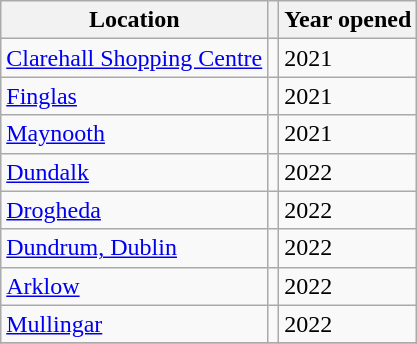<table class="wikitable">
<tr>
<th>Location</th>
<th></th>
<th>Year opened</th>
</tr>
<tr>
<td><a href='#'>Clarehall Shopping Centre</a></td>
<td></td>
<td>2021</td>
</tr>
<tr>
<td><a href='#'>Finglas</a></td>
<td></td>
<td>2021</td>
</tr>
<tr>
<td><a href='#'>Maynooth</a></td>
<td></td>
<td>2021</td>
</tr>
<tr>
<td><a href='#'>Dundalk</a></td>
<td></td>
<td>2022</td>
</tr>
<tr>
<td><a href='#'>Drogheda</a></td>
<td></td>
<td>2022</td>
</tr>
<tr>
<td><a href='#'>Dundrum, Dublin</a></td>
<td></td>
<td>2022</td>
</tr>
<tr>
<td><a href='#'>Arklow</a></td>
<td></td>
<td>2022</td>
</tr>
<tr>
<td><a href='#'>Mullingar</a></td>
<td></td>
<td>2022</td>
</tr>
<tr>
</tr>
</table>
